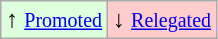<table class="wikitable" align="center">
<tr>
<td bgcolor="#ddffdd">↑ <small><a href='#'>Promoted</a></small></td>
<td bgcolor="#ffcccc">↓ <small><a href='#'>Relegated</a></small></td>
</tr>
</table>
